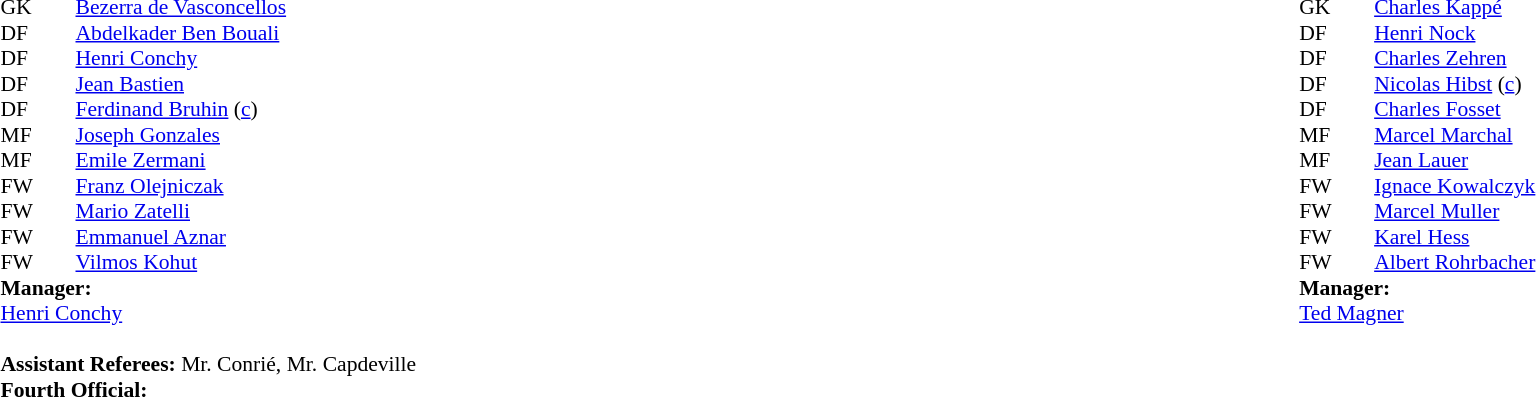<table width=100%>
<tr>
<td valign="top" width="50%"><br><table style=font-size:90% cellspacing=0 cellpadding=0>
<tr>
<td colspan="4"></td>
</tr>
<tr>
<th width=25></th>
<th width=25></th>
</tr>
<tr>
<td>GK</td>
<td><strong></strong></td>
<td> <a href='#'>Bezerra de Vasconcellos</a></td>
</tr>
<tr>
<td>DF</td>
<td><strong></strong></td>
<td> <a href='#'>Abdelkader Ben Bouali</a></td>
</tr>
<tr>
<td>DF</td>
<td><strong></strong></td>
<td> <a href='#'>Henri Conchy</a></td>
</tr>
<tr>
<td>DF</td>
<td><strong></strong></td>
<td> <a href='#'>Jean Bastien</a></td>
</tr>
<tr>
<td>DF</td>
<td><strong></strong></td>
<td> <a href='#'>Ferdinand Bruhin</a> (<a href='#'>c</a>)</td>
</tr>
<tr>
<td>MF</td>
<td><strong></strong></td>
<td> <a href='#'>Joseph Gonzales</a></td>
</tr>
<tr>
<td>MF</td>
<td><strong></strong></td>
<td> <a href='#'>Emile Zermani</a></td>
</tr>
<tr>
<td>FW</td>
<td><strong></strong></td>
<td> <a href='#'>Franz Olejniczak</a></td>
</tr>
<tr>
<td>FW</td>
<td><strong></strong></td>
<td> <a href='#'>Mario Zatelli</a></td>
</tr>
<tr>
<td>FW</td>
<td><strong></strong></td>
<td> <a href='#'>Emmanuel Aznar</a></td>
</tr>
<tr>
<td>FW</td>
<td><strong></strong></td>
<td> <a href='#'>Vilmos Kohut</a></td>
</tr>
<tr>
<td colspan=3><strong>Manager:</strong></td>
</tr>
<tr>
<td colspan=4> <a href='#'>Henri Conchy</a><br><br><strong>Assistant Referees:</strong> Mr. Conrié, Mr. Capdeville<br>
<strong>Fourth Official:</strong><br></td>
</tr>
</table>
</td>
<td valign="top" width="50%"><br><table style="font-size: 90%" cellspacing="0" cellpadding="0" align=center>
<tr>
<td colspan="4"></td>
</tr>
<tr>
<th width=25></th>
<th width=25></th>
</tr>
<tr>
<td>GK</td>
<td><strong></strong></td>
<td> <a href='#'>Charles Kappé</a></td>
</tr>
<tr>
<td>DF</td>
<td><strong></strong></td>
<td> <a href='#'>Henri Nock</a></td>
</tr>
<tr>
<td>DF</td>
<td><strong></strong></td>
<td> <a href='#'>Charles Zehren</a></td>
</tr>
<tr>
<td>DF</td>
<td><strong></strong></td>
<td> <a href='#'>Nicolas Hibst</a> (<a href='#'>c</a>)</td>
</tr>
<tr>
<td>DF</td>
<td><strong></strong></td>
<td> <a href='#'>Charles Fosset</a></td>
</tr>
<tr>
<td>MF</td>
<td><strong></strong></td>
<td> <a href='#'>Marcel Marchal</a></td>
</tr>
<tr>
<td>MF</td>
<td><strong></strong></td>
<td> <a href='#'>Jean Lauer</a></td>
</tr>
<tr>
<td>FW</td>
<td><strong></strong></td>
<td> <a href='#'>Ignace Kowalczyk</a></td>
</tr>
<tr>
<td>FW</td>
<td><strong></strong></td>
<td> <a href='#'>Marcel Muller</a></td>
</tr>
<tr>
<td>FW</td>
<td><strong></strong></td>
<td> <a href='#'>Karel Hess</a></td>
</tr>
<tr>
<td>FW</td>
<td><strong></strong></td>
<td> <a href='#'>Albert Rohrbacher</a></td>
</tr>
<tr>
<td colspan=3><strong>Manager:</strong></td>
</tr>
<tr>
<td colspan=4> <a href='#'>Ted Magner</a></td>
</tr>
</table>
</td>
</tr>
</table>
